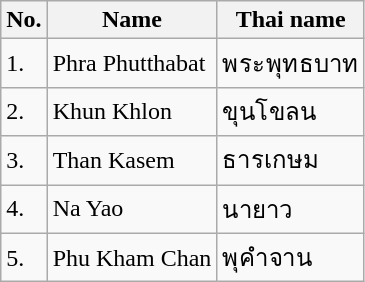<table class="wikitable" style="float:left">
<tr>
<th>No.</th>
<th>Name</th>
<th>Thai name</th>
</tr>
<tr>
<td>1.</td>
<td>Phra Phutthabat</td>
<td>พระพุทธบาท</td>
</tr>
<tr>
<td>2.</td>
<td>Khun Khlon</td>
<td>ขุนโขลน</td>
</tr>
<tr>
<td>3.</td>
<td>Than Kasem</td>
<td>ธารเกษม</td>
</tr>
<tr>
<td>4.</td>
<td>Na Yao</td>
<td>นายาว</td>
</tr>
<tr>
<td>5.</td>
<td>Phu Kham Chan</td>
<td>พุคำจาน</td>
</tr>
</table>
